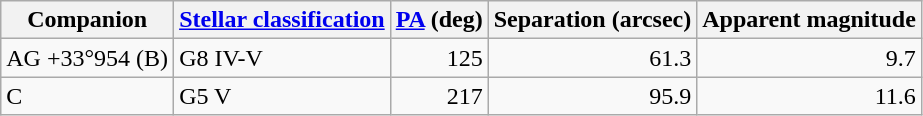<table class="wikitable">
<tr>
<th>Companion</th>
<th><a href='#'>Stellar classification</a></th>
<th><a href='#'>PA</a> (deg)</th>
<th>Separation (arcsec)</th>
<th>Apparent magnitude</th>
</tr>
<tr>
<td>AG +33°954 (B)</td>
<td>G8 IV-V</td>
<td style="text-align: right;">125</td>
<td style="text-align: right;">61.3</td>
<td style="text-align: right;">9.7</td>
</tr>
<tr>
<td>C</td>
<td>G5 V</td>
<td style="text-align: right;">217</td>
<td style="text-align: right;">95.9</td>
<td style="text-align: right;">11.6</td>
</tr>
</table>
